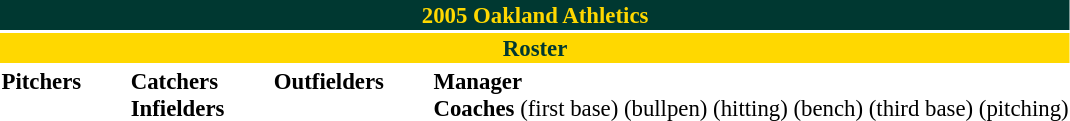<table class="toccolours" style="font-size: 95%;">
<tr>
<th colspan="10" style="background-color: #003831; color: #FFD800; text-align: center;">2005 Oakland Athletics</th>
</tr>
<tr>
<td colspan="10" style="background-color: #FFD800; color: #003831; text-align: center;"><strong>Roster</strong></td>
</tr>
<tr>
<td valign="top"><strong>Pitchers</strong><br>


















</td>
<td width="25px"></td>
<td valign="top"><strong>Catchers</strong><br>


<strong>Infielders</strong>









</td>
<td width="25px"></td>
<td valign="top"><strong>Outfielders</strong><br>






</td>
<td width="25px"></td>
<td valign="top"><strong>Manager</strong><br>
<strong>Coaches</strong>
 (first base)
 (bullpen)
 (hitting)
 (bench)
 (third base)
 (pitching)</td>
</tr>
</table>
